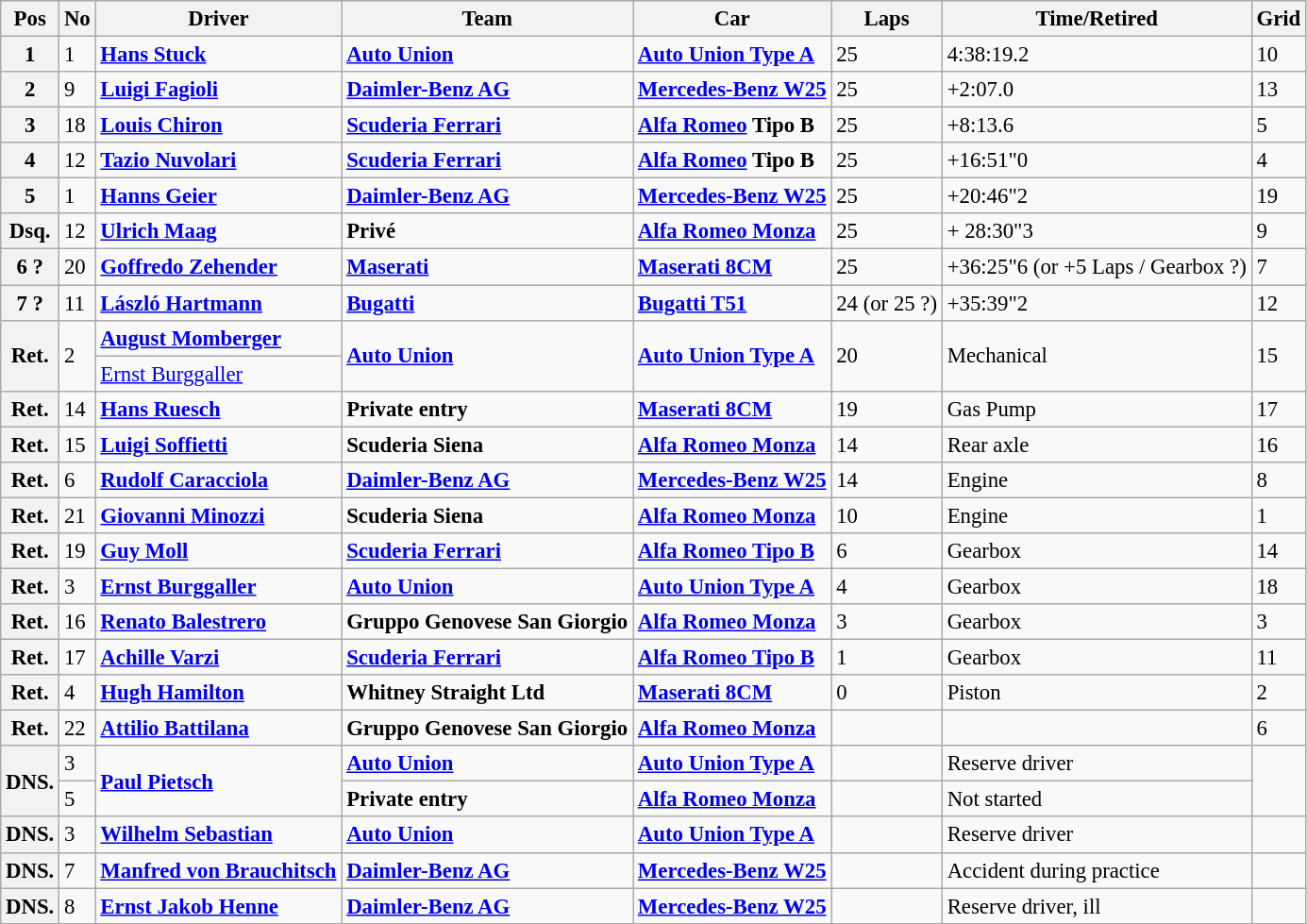<table class="wikitable" style="font-size: 95%;">
<tr>
<th>Pos</th>
<th>No</th>
<th>Driver</th>
<th>Team</th>
<th>Car</th>
<th>Laps</th>
<th>Time/Retired</th>
<th>Grid</th>
</tr>
<tr>
<th>1</th>
<td>1</td>
<td> <strong><a href='#'>Hans Stuck</a></strong></td>
<td><strong><a href='#'>Auto Union</a></strong></td>
<td><strong><a href='#'>Auto Union Type A</a></strong></td>
<td>25</td>
<td>4:38:19.2</td>
<td>10</td>
</tr>
<tr>
<th>2</th>
<td>9</td>
<td> <strong><a href='#'>Luigi Fagioli</a></strong></td>
<td><strong><a href='#'>Daimler-Benz AG</a></strong></td>
<td><strong><a href='#'>Mercedes-Benz W25</a></strong></td>
<td>25</td>
<td>+2:07.0</td>
<td>13</td>
</tr>
<tr>
<th>3</th>
<td>18</td>
<td> <strong><a href='#'>Louis Chiron</a></strong></td>
<td><strong><a href='#'>Scuderia Ferrari</a></strong></td>
<td><strong><a href='#'>Alfa Romeo</a> Tipo B</strong></td>
<td>25</td>
<td>+8:13.6</td>
<td>5</td>
</tr>
<tr>
<th>4</th>
<td>12</td>
<td> <strong><a href='#'>Tazio Nuvolari</a></strong></td>
<td><strong><a href='#'>Scuderia Ferrari</a></strong></td>
<td><strong><a href='#'>Alfa Romeo</a> Tipo B</strong></td>
<td>25</td>
<td>+16:51"0</td>
<td>4</td>
</tr>
<tr>
<th>5</th>
<td>1</td>
<td> <strong><a href='#'>Hanns Geier</a></strong></td>
<td><strong><a href='#'>Daimler-Benz AG</a></strong></td>
<td><strong><a href='#'>Mercedes-Benz W25</a></strong></td>
<td>25</td>
<td>+20:46"2</td>
<td>19</td>
</tr>
<tr>
<th>Dsq.</th>
<td>12</td>
<td> <strong><a href='#'>Ulrich Maag</a></strong></td>
<td><strong>Privé</strong></td>
<td><strong><a href='#'>Alfa Romeo Monza</a></strong></td>
<td>25</td>
<td>+ 28:30"3</td>
<td>9</td>
</tr>
<tr>
<th>6 ?</th>
<td>20</td>
<td> <strong><a href='#'>Goffredo Zehender</a></strong></td>
<td><strong><a href='#'>Maserati</a></strong></td>
<td><strong><a href='#'>Maserati 8CM</a></strong></td>
<td>25</td>
<td>+36:25"6 (or +5 Laps / Gearbox ?)</td>
<td>7</td>
</tr>
<tr>
<th>7 ?</th>
<td>11</td>
<td> <strong><a href='#'>László Hartmann</a></strong></td>
<td><strong><a href='#'>Bugatti</a></strong></td>
<td><strong><a href='#'>Bugatti T51</a></strong></td>
<td>24 (or 25 ?)</td>
<td>+35:39"2</td>
<td>12</td>
</tr>
<tr>
<th rowspan=2>Ret.</th>
<td rowspan=2>2</td>
<td> <strong><a href='#'>August Momberger</a></strong></td>
<td rowspan=2><strong><a href='#'>Auto Union</a></strong></td>
<td rowspan=2><strong><a href='#'>Auto Union Type A</a></strong></td>
<td rowspan=2>20</td>
<td rowspan=2>Mechanical</td>
<td rowspan=2>15</td>
</tr>
<tr>
<td> <a href='#'>Ernst Burggaller</a></td>
</tr>
<tr>
<th>Ret.</th>
<td>14</td>
<td> <strong><a href='#'>Hans Ruesch</a></strong></td>
<td><strong>Private entry</strong></td>
<td><strong><a href='#'>Maserati 8CM</a></strong></td>
<td>19</td>
<td>Gas Pump</td>
<td>17</td>
</tr>
<tr>
<th>Ret.</th>
<td>15</td>
<td> <strong><a href='#'>Luigi Soffietti</a></strong></td>
<td><strong>Scuderia Siena</strong></td>
<td><strong><a href='#'>Alfa Romeo Monza</a></strong></td>
<td>14</td>
<td>Rear axle</td>
<td>16</td>
</tr>
<tr>
<th>Ret.</th>
<td>6</td>
<td> <strong><a href='#'>Rudolf Caracciola</a></strong></td>
<td><strong><a href='#'>Daimler-Benz AG</a></strong></td>
<td><strong><a href='#'>Mercedes-Benz W25</a></strong></td>
<td>14</td>
<td>Engine</td>
<td>8</td>
</tr>
<tr>
<th>Ret.</th>
<td>21</td>
<td> <strong><a href='#'>Giovanni Minozzi</a></strong></td>
<td><strong>Scuderia Siena</strong></td>
<td><strong><a href='#'>Alfa Romeo Monza</a></strong></td>
<td>10</td>
<td>Engine</td>
<td>1</td>
</tr>
<tr>
<th>Ret.</th>
<td>19</td>
<td> <strong><a href='#'>Guy Moll</a></strong></td>
<td><strong><a href='#'>Scuderia Ferrari</a></strong></td>
<td><strong><a href='#'>Alfa Romeo Tipo B</a></strong></td>
<td>6</td>
<td>Gearbox</td>
<td>14</td>
</tr>
<tr>
<th>Ret.</th>
<td>3</td>
<td> <strong><a href='#'>Ernst Burggaller</a></strong></td>
<td><strong><a href='#'>Auto Union</a></strong></td>
<td><strong><a href='#'>Auto Union Type A</a></strong></td>
<td>4</td>
<td>Gearbox</td>
<td>18</td>
</tr>
<tr>
<th>Ret.</th>
<td>16</td>
<td> <strong><a href='#'>Renato Balestrero</a></strong></td>
<td><strong>Gruppo Genovese San Giorgio</strong></td>
<td><strong><a href='#'>Alfa Romeo Monza</a></strong></td>
<td>3</td>
<td>Gearbox</td>
<td>3</td>
</tr>
<tr>
<th>Ret.</th>
<td>17</td>
<td> <strong><a href='#'>Achille Varzi</a></strong></td>
<td><strong><a href='#'>Scuderia Ferrari</a></strong></td>
<td><strong><a href='#'>Alfa Romeo Tipo B</a></strong></td>
<td>1</td>
<td>Gearbox</td>
<td>11</td>
</tr>
<tr>
<th>Ret.</th>
<td>4</td>
<td> <strong><a href='#'>Hugh Hamilton</a></strong></td>
<td><strong>Whitney Straight Ltd</strong></td>
<td><strong><a href='#'>Maserati 8CM</a></strong></td>
<td>0</td>
<td>Piston</td>
<td>2</td>
</tr>
<tr>
<th>Ret.</th>
<td>22</td>
<td> <strong><a href='#'>Attilio Battilana</a></strong></td>
<td><strong>Gruppo Genovese San Giorgio</strong></td>
<td><strong><a href='#'>Alfa Romeo Monza</a></strong></td>
<td></td>
<td></td>
<td>6</td>
</tr>
<tr>
<th rowspan="2">DNS.</th>
<td>3</td>
<td rowspan="2"> <strong><a href='#'>Paul Pietsch</a></strong></td>
<td><strong><a href='#'>Auto Union</a></strong></td>
<td><strong><a href='#'>Auto Union Type A</a></strong></td>
<td></td>
<td>Reserve driver</td>
<td rowspan="2"></td>
</tr>
<tr>
<td>5</td>
<td><strong>Private entry</strong></td>
<td><strong><a href='#'>Alfa Romeo Monza</a></strong></td>
<td></td>
<td>Not started</td>
</tr>
<tr>
<th>DNS.</th>
<td>3</td>
<td> <strong><a href='#'>Wilhelm Sebastian</a></strong></td>
<td><strong><a href='#'>Auto Union</a></strong></td>
<td><strong><a href='#'>Auto Union Type A</a></strong></td>
<td></td>
<td>Reserve driver</td>
<td></td>
</tr>
<tr>
<th>DNS.</th>
<td>7</td>
<td> <strong><a href='#'>Manfred von Brauchitsch</a></strong></td>
<td><strong><a href='#'>Daimler-Benz AG</a></strong></td>
<td><strong><a href='#'>Mercedes-Benz W25</a></strong></td>
<td></td>
<td>Accident during practice</td>
<td></td>
</tr>
<tr>
<th>DNS.</th>
<td>8</td>
<td> <strong><a href='#'>Ernst Jakob Henne</a></strong></td>
<td><strong><a href='#'>Daimler-Benz AG</a></strong></td>
<td><strong><a href='#'>Mercedes-Benz W25</a></strong></td>
<td></td>
<td>Reserve driver, ill</td>
<td></td>
</tr>
</table>
